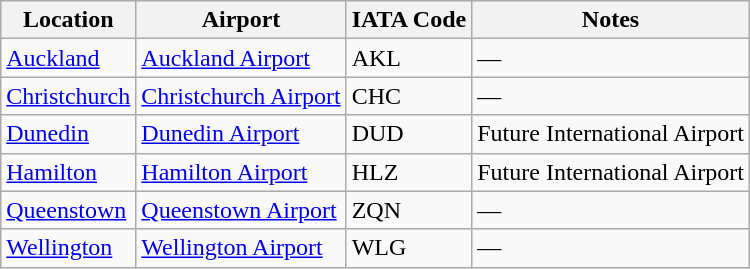<table class="wikitable">
<tr>
<th>Location</th>
<th>Airport</th>
<th>IATA Code</th>
<th>Notes</th>
</tr>
<tr>
<td><a href='#'>Auckland</a></td>
<td><a href='#'>Auckland Airport</a></td>
<td>AKL</td>
<td>—</td>
</tr>
<tr>
<td><a href='#'>Christchurch</a></td>
<td><a href='#'>Christchurch Airport</a></td>
<td>CHC</td>
<td>—</td>
</tr>
<tr>
<td><a href='#'>Dunedin</a></td>
<td><a href='#'>Dunedin Airport</a></td>
<td>DUD</td>
<td>Future International Airport</td>
</tr>
<tr>
<td><a href='#'>Hamilton</a></td>
<td><a href='#'>Hamilton Airport</a></td>
<td>HLZ</td>
<td>Future International Airport</td>
</tr>
<tr>
<td><a href='#'>Queenstown</a></td>
<td><a href='#'>Queenstown Airport</a></td>
<td>ZQN</td>
<td>—</td>
</tr>
<tr>
<td><a href='#'>Wellington</a></td>
<td><a href='#'>Wellington Airport</a></td>
<td>WLG</td>
<td>—</td>
</tr>
</table>
